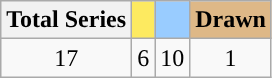<table class="wikitable">
<tr>
<th>Total Series</th>
<th style="background:#fdea60"></th>
<th style="background:#99ccff"></th>
<th style="background:#deb887">Drawn</th>
</tr>
<tr>
<td align="center">17</td>
<td align="center">6</td>
<td align="center">10</td>
<td align="center">1</td>
</tr>
</table>
